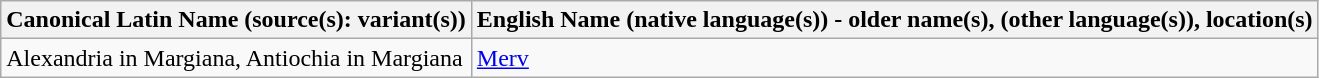<table class="wikitable">
<tr>
<th>Canonical Latin Name (source(s): variant(s))</th>
<th>English Name (native language(s)) - older name(s), (other language(s)), location(s)</th>
</tr>
<tr>
<td>Alexandria in Margiana, Antiochia in Margiana</td>
<td><a href='#'>Merv</a></td>
</tr>
</table>
